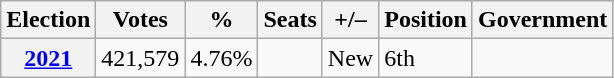<table class=wikitable>
<tr>
<th>Election</th>
<th>Votes</th>
<th>%</th>
<th>Seats</th>
<th>+/–</th>
<th>Position</th>
<th>Government</th>
</tr>
<tr>
<th><a href='#'>2021</a></th>
<td>421,579</td>
<td>4.76%</td>
<td></td>
<td>New</td>
<td>6th</td>
<td></td>
</tr>
</table>
